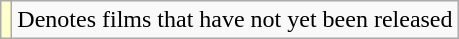<table class="wikitable sortable">
<tr>
<td style="background:#ffc;"></td>
<td>Denotes films that have not yet been released</td>
</tr>
</table>
